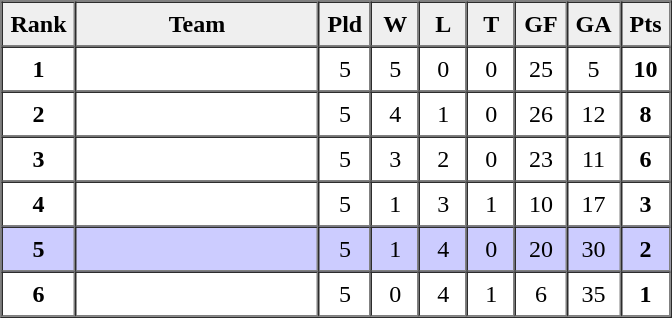<table border=1 cellpadding=5 cellspacing=0>
<tr>
<th bgcolor="#efefef" width="20">Rank</th>
<th bgcolor="#efefef" width="150">Team</th>
<th bgcolor="#efefef" width="20">Pld</th>
<th bgcolor="#efefef" width="20">W</th>
<th bgcolor="#efefef" width="20">L</th>
<th bgcolor="#efefef" width="20">T</th>
<th bgcolor="#efefef" width="20">GF</th>
<th bgcolor="#efefef" width="20">GA</th>
<th bgcolor="#efefef" width="20">Pts</th>
</tr>
<tr align=center>
<td><strong>1</strong></td>
<td align=left></td>
<td>5</td>
<td>5</td>
<td>0</td>
<td>0</td>
<td>25</td>
<td>5</td>
<td><strong>10</strong></td>
</tr>
<tr align=center>
<td><strong>2</strong></td>
<td align=left></td>
<td>5</td>
<td>4</td>
<td>1</td>
<td>0</td>
<td>26</td>
<td>12</td>
<td><strong>8</strong></td>
</tr>
<tr align=center>
<td><strong>3</strong></td>
<td align=left></td>
<td>5</td>
<td>3</td>
<td>2</td>
<td>0</td>
<td>23</td>
<td>11</td>
<td><strong>6</strong></td>
</tr>
<tr align=center>
<td><strong>4</strong></td>
<td align=left></td>
<td>5</td>
<td>1</td>
<td>3</td>
<td>1</td>
<td>10</td>
<td>17</td>
<td><strong>3</strong></td>
</tr>
<tr align=center bgcolor="ccccff">
<td><strong>5</strong></td>
<td align=left></td>
<td>5</td>
<td>1</td>
<td>4</td>
<td>0</td>
<td>20</td>
<td>30</td>
<td><strong>2</strong></td>
</tr>
<tr align=center>
<td><strong>6</strong></td>
<td align=left></td>
<td>5</td>
<td>0</td>
<td>4</td>
<td>1</td>
<td>6</td>
<td>35</td>
<td><strong>1</strong></td>
</tr>
</table>
